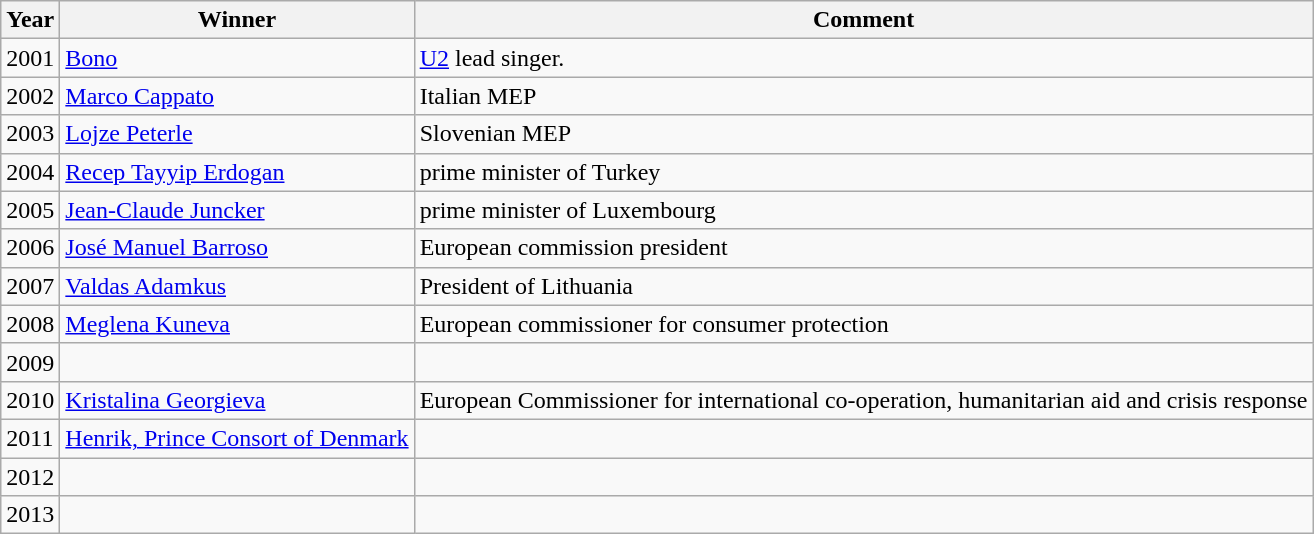<table class="wikitable">
<tr>
<th>Year</th>
<th>Winner</th>
<th>Comment</th>
</tr>
<tr>
<td>2001</td>
<td> <a href='#'>Bono</a></td>
<td><a href='#'>U2</a> lead singer.</td>
</tr>
<tr>
<td>2002</td>
<td> <a href='#'>Marco Cappato</a></td>
<td>Italian MEP</td>
</tr>
<tr>
<td>2003</td>
<td> <a href='#'>Lojze Peterle</a></td>
<td>Slovenian MEP</td>
</tr>
<tr>
<td>2004</td>
<td> <a href='#'>Recep Tayyip Erdogan</a></td>
<td>prime minister of Turkey</td>
</tr>
<tr>
<td>2005</td>
<td> <a href='#'>Jean-Claude Juncker</a></td>
<td>prime minister of Luxembourg</td>
</tr>
<tr>
<td>2006</td>
<td> <a href='#'>José Manuel Barroso</a></td>
<td>European commission president</td>
</tr>
<tr>
<td>2007</td>
<td> <a href='#'>Valdas Adamkus</a></td>
<td>President of Lithuania</td>
</tr>
<tr>
<td>2008</td>
<td> <a href='#'>Meglena Kuneva</a></td>
<td>European commissioner for consumer protection</td>
</tr>
<tr>
<td>2009</td>
<td></td>
<td></td>
</tr>
<tr>
<td>2010</td>
<td> <a href='#'>Kristalina Georgieva</a></td>
<td>European Commissioner for international co-operation, humanitarian aid and crisis response</td>
</tr>
<tr>
<td>2011</td>
<td> <a href='#'>Henrik, Prince Consort of Denmark</a></td>
<td></td>
</tr>
<tr>
<td>2012</td>
<td></td>
<td></td>
</tr>
<tr>
<td>2013</td>
<td></td>
<td></td>
</tr>
</table>
